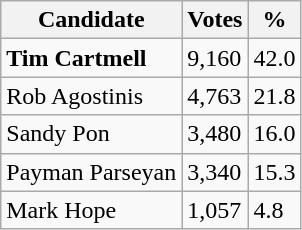<table class="wikitable" align="left">
<tr>
<th>Candidate</th>
<th>Votes</th>
<th>%</th>
</tr>
<tr>
<td><strong>Tim Cartmell</strong></td>
<td>9,160</td>
<td>42.0</td>
</tr>
<tr>
<td>Rob Agostinis</td>
<td>4,763</td>
<td>21.8</td>
</tr>
<tr>
<td>Sandy Pon</td>
<td>3,480</td>
<td>16.0</td>
</tr>
<tr>
<td>Payman Parseyan</td>
<td>3,340</td>
<td>15.3</td>
</tr>
<tr>
<td>Mark Hope</td>
<td>1,057</td>
<td>4.8</td>
</tr>
</table>
